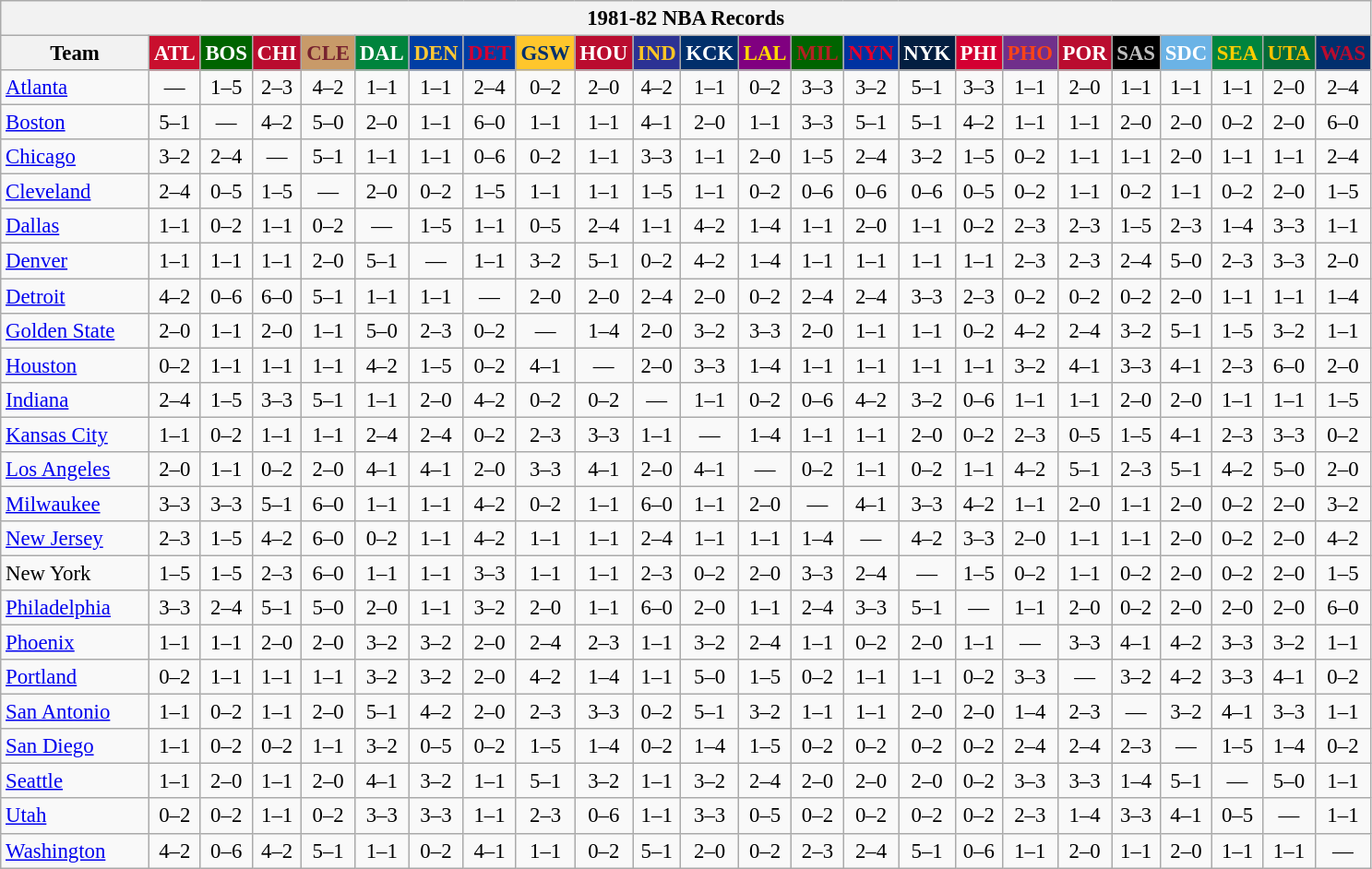<table class="wikitable" style="font-size:95%; text-align:center;">
<tr>
<th colspan=24>1981-82 NBA Records</th>
</tr>
<tr>
<th width=100>Team</th>
<th style="background:#C90F2E;color:#FFFFFF;width=35">ATL</th>
<th style="background:#006400;color:#FFFFFF;width=35">BOS</th>
<th style="background:#BA0C2F;color:#FFFFFF;width=35">CHI</th>
<th style="background:#C89A69;color:#77222F;width=35">CLE</th>
<th style="background:#00843D;color:#FFFFFF;width=35">DAL</th>
<th style="background:#003EA4;color:#FDC835;width=35">DEN</th>
<th style="background:#003EA4;color:#D50032;width=35">DET</th>
<th style="background:#FFC62C;color:#012F6B;width=35">GSW</th>
<th style="background:#BA0C2F;color:#FFFFFF;width=35">HOU</th>
<th style="background:#2C3294;color:#FCC624;width=35">IND</th>
<th style="background:#012F6B;color:#FFFFFF;width=35">KCK</th>
<th style="background:#800080;color:#FFD700;width=35">LAL</th>
<th style="background:#006400;color:#B22222;width=35">MIL</th>
<th style="background:#0032A1;color:#E5002B;width=35">NYN</th>
<th style="background:#031E41;color:#FFFFFF;width=35">NYK</th>
<th style="background:#D40032;color:#FFFFFF;width=35">PHI</th>
<th style="background:#702F8B;color:#FA4417;width=35">PHO</th>
<th style="background:#BA0C2F;color:#FFFFFF;width=35">POR</th>
<th style="background:#000000;color:#C0C0C0;width=35">SAS</th>
<th style="background:#6BB3E6;color:#FFFFFF;width=35">SDC</th>
<th style="background:#00843D;color:#FFCD01;width=35">SEA</th>
<th style="background:#046B38;color:#FCC200;width=35">UTA</th>
<th style="background:#012F6D;color:#BA0C2F;width=35">WAS</th>
</tr>
<tr>
<td style="text-align:left;"><a href='#'>Atlanta</a></td>
<td>—</td>
<td>1–5</td>
<td>2–3</td>
<td>4–2</td>
<td>1–1</td>
<td>1–1</td>
<td>2–4</td>
<td>0–2</td>
<td>2–0</td>
<td>4–2</td>
<td>1–1</td>
<td>0–2</td>
<td>3–3</td>
<td>3–2</td>
<td>5–1</td>
<td>3–3</td>
<td>1–1</td>
<td>2–0</td>
<td>1–1</td>
<td>1–1</td>
<td>1–1</td>
<td>2–0</td>
<td>2–4</td>
</tr>
<tr>
<td style="text-align:left;"><a href='#'>Boston</a></td>
<td>5–1</td>
<td>—</td>
<td>4–2</td>
<td>5–0</td>
<td>2–0</td>
<td>1–1</td>
<td>6–0</td>
<td>1–1</td>
<td>1–1</td>
<td>4–1</td>
<td>2–0</td>
<td>1–1</td>
<td>3–3</td>
<td>5–1</td>
<td>5–1</td>
<td>4–2</td>
<td>1–1</td>
<td>1–1</td>
<td>2–0</td>
<td>2–0</td>
<td>0–2</td>
<td>2–0</td>
<td>6–0</td>
</tr>
<tr>
<td style="text-align:left;"><a href='#'>Chicago</a></td>
<td>3–2</td>
<td>2–4</td>
<td>—</td>
<td>5–1</td>
<td>1–1</td>
<td>1–1</td>
<td>0–6</td>
<td>0–2</td>
<td>1–1</td>
<td>3–3</td>
<td>1–1</td>
<td>2–0</td>
<td>1–5</td>
<td>2–4</td>
<td>3–2</td>
<td>1–5</td>
<td>0–2</td>
<td>1–1</td>
<td>1–1</td>
<td>2–0</td>
<td>1–1</td>
<td>1–1</td>
<td>2–4</td>
</tr>
<tr>
<td style="text-align:left;"><a href='#'>Cleveland</a></td>
<td>2–4</td>
<td>0–5</td>
<td>1–5</td>
<td>—</td>
<td>2–0</td>
<td>0–2</td>
<td>1–5</td>
<td>1–1</td>
<td>1–1</td>
<td>1–5</td>
<td>1–1</td>
<td>0–2</td>
<td>0–6</td>
<td>0–6</td>
<td>0–6</td>
<td>0–5</td>
<td>0–2</td>
<td>1–1</td>
<td>0–2</td>
<td>1–1</td>
<td>0–2</td>
<td>2–0</td>
<td>1–5</td>
</tr>
<tr>
<td style="text-align:left;"><a href='#'>Dallas</a></td>
<td>1–1</td>
<td>0–2</td>
<td>1–1</td>
<td>0–2</td>
<td>—</td>
<td>1–5</td>
<td>1–1</td>
<td>0–5</td>
<td>2–4</td>
<td>1–1</td>
<td>4–2</td>
<td>1–4</td>
<td>1–1</td>
<td>2–0</td>
<td>1–1</td>
<td>0–2</td>
<td>2–3</td>
<td>2–3</td>
<td>1–5</td>
<td>2–3</td>
<td>1–4</td>
<td>3–3</td>
<td>1–1</td>
</tr>
<tr>
<td style="text-align:left;"><a href='#'>Denver</a></td>
<td>1–1</td>
<td>1–1</td>
<td>1–1</td>
<td>2–0</td>
<td>5–1</td>
<td>—</td>
<td>1–1</td>
<td>3–2</td>
<td>5–1</td>
<td>0–2</td>
<td>4–2</td>
<td>1–4</td>
<td>1–1</td>
<td>1–1</td>
<td>1–1</td>
<td>1–1</td>
<td>2–3</td>
<td>2–3</td>
<td>2–4</td>
<td>5–0</td>
<td>2–3</td>
<td>3–3</td>
<td>2–0</td>
</tr>
<tr>
<td style="text-align:left;"><a href='#'>Detroit</a></td>
<td>4–2</td>
<td>0–6</td>
<td>6–0</td>
<td>5–1</td>
<td>1–1</td>
<td>1–1</td>
<td>—</td>
<td>2–0</td>
<td>2–0</td>
<td>2–4</td>
<td>2–0</td>
<td>0–2</td>
<td>2–4</td>
<td>2–4</td>
<td>3–3</td>
<td>2–3</td>
<td>0–2</td>
<td>0–2</td>
<td>0–2</td>
<td>2–0</td>
<td>1–1</td>
<td>1–1</td>
<td>1–4</td>
</tr>
<tr>
<td style="text-align:left;"><a href='#'>Golden State</a></td>
<td>2–0</td>
<td>1–1</td>
<td>2–0</td>
<td>1–1</td>
<td>5–0</td>
<td>2–3</td>
<td>0–2</td>
<td>—</td>
<td>1–4</td>
<td>2–0</td>
<td>3–2</td>
<td>3–3</td>
<td>2–0</td>
<td>1–1</td>
<td>1–1</td>
<td>0–2</td>
<td>4–2</td>
<td>2–4</td>
<td>3–2</td>
<td>5–1</td>
<td>1–5</td>
<td>3–2</td>
<td>1–1</td>
</tr>
<tr>
<td style="text-align:left;"><a href='#'>Houston</a></td>
<td>0–2</td>
<td>1–1</td>
<td>1–1</td>
<td>1–1</td>
<td>4–2</td>
<td>1–5</td>
<td>0–2</td>
<td>4–1</td>
<td>—</td>
<td>2–0</td>
<td>3–3</td>
<td>1–4</td>
<td>1–1</td>
<td>1–1</td>
<td>1–1</td>
<td>1–1</td>
<td>3–2</td>
<td>4–1</td>
<td>3–3</td>
<td>4–1</td>
<td>2–3</td>
<td>6–0</td>
<td>2–0</td>
</tr>
<tr>
<td style="text-align:left;"><a href='#'>Indiana</a></td>
<td>2–4</td>
<td>1–5</td>
<td>3–3</td>
<td>5–1</td>
<td>1–1</td>
<td>2–0</td>
<td>4–2</td>
<td>0–2</td>
<td>0–2</td>
<td>—</td>
<td>1–1</td>
<td>0–2</td>
<td>0–6</td>
<td>4–2</td>
<td>3–2</td>
<td>0–6</td>
<td>1–1</td>
<td>1–1</td>
<td>2–0</td>
<td>2–0</td>
<td>1–1</td>
<td>1–1</td>
<td>1–5</td>
</tr>
<tr>
<td style="text-align:left;"><a href='#'>Kansas City</a></td>
<td>1–1</td>
<td>0–2</td>
<td>1–1</td>
<td>1–1</td>
<td>2–4</td>
<td>2–4</td>
<td>0–2</td>
<td>2–3</td>
<td>3–3</td>
<td>1–1</td>
<td>—</td>
<td>1–4</td>
<td>1–1</td>
<td>1–1</td>
<td>2–0</td>
<td>0–2</td>
<td>2–3</td>
<td>0–5</td>
<td>1–5</td>
<td>4–1</td>
<td>2–3</td>
<td>3–3</td>
<td>0–2</td>
</tr>
<tr>
<td style="text-align:left;"><a href='#'>Los Angeles</a></td>
<td>2–0</td>
<td>1–1</td>
<td>0–2</td>
<td>2–0</td>
<td>4–1</td>
<td>4–1</td>
<td>2–0</td>
<td>3–3</td>
<td>4–1</td>
<td>2–0</td>
<td>4–1</td>
<td>—</td>
<td>0–2</td>
<td>1–1</td>
<td>0–2</td>
<td>1–1</td>
<td>4–2</td>
<td>5–1</td>
<td>2–3</td>
<td>5–1</td>
<td>4–2</td>
<td>5–0</td>
<td>2–0</td>
</tr>
<tr>
<td style="text-align:left;"><a href='#'>Milwaukee</a></td>
<td>3–3</td>
<td>3–3</td>
<td>5–1</td>
<td>6–0</td>
<td>1–1</td>
<td>1–1</td>
<td>4–2</td>
<td>0–2</td>
<td>1–1</td>
<td>6–0</td>
<td>1–1</td>
<td>2–0</td>
<td>—</td>
<td>4–1</td>
<td>3–3</td>
<td>4–2</td>
<td>1–1</td>
<td>2–0</td>
<td>1–1</td>
<td>2–0</td>
<td>0–2</td>
<td>2–0</td>
<td>3–2</td>
</tr>
<tr>
<td style="text-align:left;"><a href='#'>New Jersey</a></td>
<td>2–3</td>
<td>1–5</td>
<td>4–2</td>
<td>6–0</td>
<td>0–2</td>
<td>1–1</td>
<td>4–2</td>
<td>1–1</td>
<td>1–1</td>
<td>2–4</td>
<td>1–1</td>
<td>1–1</td>
<td>1–4</td>
<td>—</td>
<td>4–2</td>
<td>3–3</td>
<td>2–0</td>
<td>1–1</td>
<td>1–1</td>
<td>2–0</td>
<td>0–2</td>
<td>2–0</td>
<td>4–2</td>
</tr>
<tr>
<td style="text-align:left;">New York</td>
<td>1–5</td>
<td>1–5</td>
<td>2–3</td>
<td>6–0</td>
<td>1–1</td>
<td>1–1</td>
<td>3–3</td>
<td>1–1</td>
<td>1–1</td>
<td>2–3</td>
<td>0–2</td>
<td>2–0</td>
<td>3–3</td>
<td>2–4</td>
<td>—</td>
<td>1–5</td>
<td>0–2</td>
<td>1–1</td>
<td>0–2</td>
<td>2–0</td>
<td>0–2</td>
<td>2–0</td>
<td>1–5</td>
</tr>
<tr>
<td style="text-align:left;"><a href='#'>Philadelphia</a></td>
<td>3–3</td>
<td>2–4</td>
<td>5–1</td>
<td>5–0</td>
<td>2–0</td>
<td>1–1</td>
<td>3–2</td>
<td>2–0</td>
<td>1–1</td>
<td>6–0</td>
<td>2–0</td>
<td>1–1</td>
<td>2–4</td>
<td>3–3</td>
<td>5–1</td>
<td>—</td>
<td>1–1</td>
<td>2–0</td>
<td>0–2</td>
<td>2–0</td>
<td>2–0</td>
<td>2–0</td>
<td>6–0</td>
</tr>
<tr>
<td style="text-align:left;"><a href='#'>Phoenix</a></td>
<td>1–1</td>
<td>1–1</td>
<td>2–0</td>
<td>2–0</td>
<td>3–2</td>
<td>3–2</td>
<td>2–0</td>
<td>2–4</td>
<td>2–3</td>
<td>1–1</td>
<td>3–2</td>
<td>2–4</td>
<td>1–1</td>
<td>0–2</td>
<td>2–0</td>
<td>1–1</td>
<td>—</td>
<td>3–3</td>
<td>4–1</td>
<td>4–2</td>
<td>3–3</td>
<td>3–2</td>
<td>1–1</td>
</tr>
<tr>
<td style="text-align:left;"><a href='#'>Portland</a></td>
<td>0–2</td>
<td>1–1</td>
<td>1–1</td>
<td>1–1</td>
<td>3–2</td>
<td>3–2</td>
<td>2–0</td>
<td>4–2</td>
<td>1–4</td>
<td>1–1</td>
<td>5–0</td>
<td>1–5</td>
<td>0–2</td>
<td>1–1</td>
<td>1–1</td>
<td>0–2</td>
<td>3–3</td>
<td>—</td>
<td>3–2</td>
<td>4–2</td>
<td>3–3</td>
<td>4–1</td>
<td>0–2</td>
</tr>
<tr>
<td style="text-align:left;"><a href='#'>San Antonio</a></td>
<td>1–1</td>
<td>0–2</td>
<td>1–1</td>
<td>2–0</td>
<td>5–1</td>
<td>4–2</td>
<td>2–0</td>
<td>2–3</td>
<td>3–3</td>
<td>0–2</td>
<td>5–1</td>
<td>3–2</td>
<td>1–1</td>
<td>1–1</td>
<td>2–0</td>
<td>2–0</td>
<td>1–4</td>
<td>2–3</td>
<td>—</td>
<td>3–2</td>
<td>4–1</td>
<td>3–3</td>
<td>1–1</td>
</tr>
<tr>
<td style="text-align:left;"><a href='#'>San Diego</a></td>
<td>1–1</td>
<td>0–2</td>
<td>0–2</td>
<td>1–1</td>
<td>3–2</td>
<td>0–5</td>
<td>0–2</td>
<td>1–5</td>
<td>1–4</td>
<td>0–2</td>
<td>1–4</td>
<td>1–5</td>
<td>0–2</td>
<td>0–2</td>
<td>0–2</td>
<td>0–2</td>
<td>2–4</td>
<td>2–4</td>
<td>2–3</td>
<td>—</td>
<td>1–5</td>
<td>1–4</td>
<td>0–2</td>
</tr>
<tr>
<td style="text-align:left;"><a href='#'>Seattle</a></td>
<td>1–1</td>
<td>2–0</td>
<td>1–1</td>
<td>2–0</td>
<td>4–1</td>
<td>3–2</td>
<td>1–1</td>
<td>5–1</td>
<td>3–2</td>
<td>1–1</td>
<td>3–2</td>
<td>2–4</td>
<td>2–0</td>
<td>2–0</td>
<td>2–0</td>
<td>0–2</td>
<td>3–3</td>
<td>3–3</td>
<td>1–4</td>
<td>5–1</td>
<td>—</td>
<td>5–0</td>
<td>1–1</td>
</tr>
<tr>
<td style="text-align:left;"><a href='#'>Utah</a></td>
<td>0–2</td>
<td>0–2</td>
<td>1–1</td>
<td>0–2</td>
<td>3–3</td>
<td>3–3</td>
<td>1–1</td>
<td>2–3</td>
<td>0–6</td>
<td>1–1</td>
<td>3–3</td>
<td>0–5</td>
<td>0–2</td>
<td>0–2</td>
<td>0–2</td>
<td>0–2</td>
<td>2–3</td>
<td>1–4</td>
<td>3–3</td>
<td>4–1</td>
<td>0–5</td>
<td>—</td>
<td>1–1</td>
</tr>
<tr>
<td style="text-align:left;"><a href='#'>Washington</a></td>
<td>4–2</td>
<td>0–6</td>
<td>4–2</td>
<td>5–1</td>
<td>1–1</td>
<td>0–2</td>
<td>4–1</td>
<td>1–1</td>
<td>0–2</td>
<td>5–1</td>
<td>2–0</td>
<td>0–2</td>
<td>2–3</td>
<td>2–4</td>
<td>5–1</td>
<td>0–6</td>
<td>1–1</td>
<td>2–0</td>
<td>1–1</td>
<td>2–0</td>
<td>1–1</td>
<td>1–1</td>
<td>—</td>
</tr>
</table>
